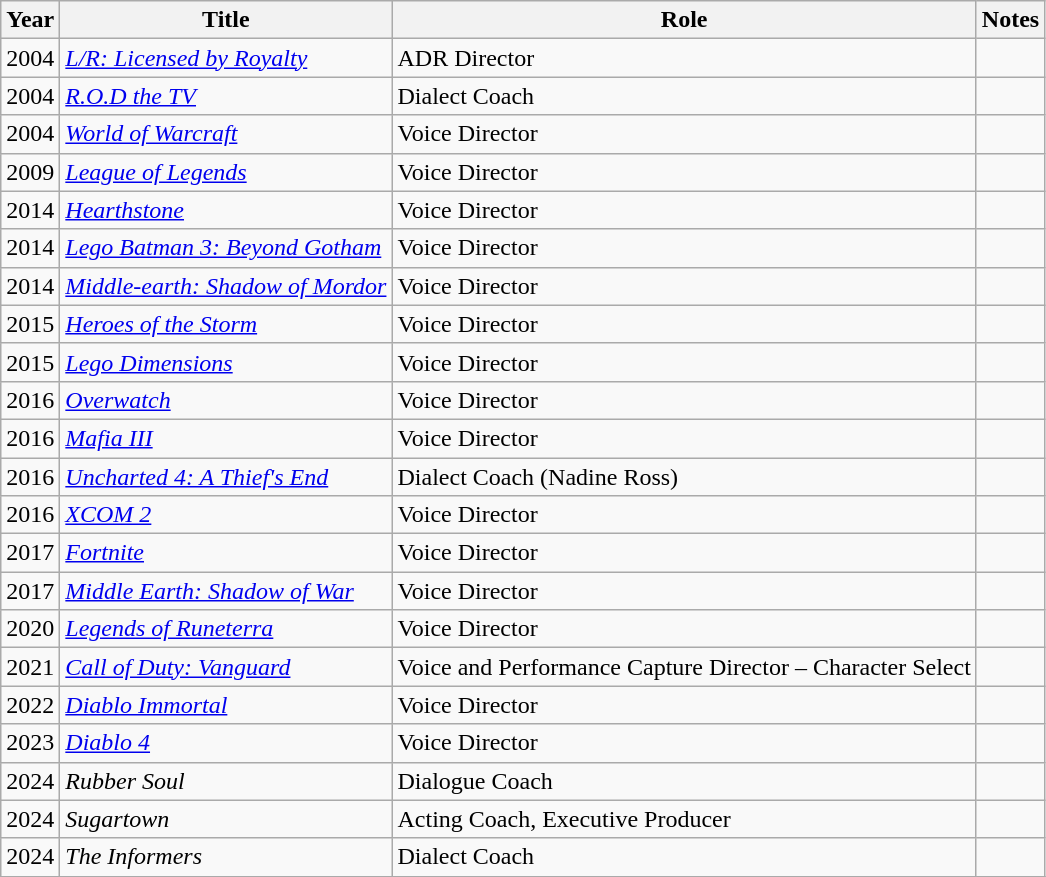<table class = "wikitable sortable plainrowheaders">
<tr>
<th scope="col">Year</th>
<th scope="col">Title</th>
<th scope="col">Role</th>
<th scope="col">Notes</th>
</tr>
<tr>
<td>2004</td>
<td><em><a href='#'>L/R: Licensed by Royalty</a></em></td>
<td>ADR Director</td>
<td></td>
</tr>
<tr>
<td>2004</td>
<td><em><a href='#'>R.O.D the TV</a></em></td>
<td>Dialect Coach</td>
<td></td>
</tr>
<tr>
<td>2004</td>
<td><em><a href='#'>World of Warcraft</a></em></td>
<td>Voice Director</td>
<td></td>
</tr>
<tr>
<td>2009</td>
<td><em><a href='#'>League of Legends</a></em></td>
<td>Voice Director</td>
<td></td>
</tr>
<tr>
<td>2014</td>
<td><em><a href='#'>Hearthstone</a></em></td>
<td>Voice Director</td>
<td></td>
</tr>
<tr>
<td>2014</td>
<td><em><a href='#'>Lego Batman 3: Beyond Gotham</a></em></td>
<td>Voice Director</td>
<td></td>
</tr>
<tr>
<td>2014</td>
<td><em><a href='#'>Middle-earth: Shadow of Mordor</a></em></td>
<td>Voice Director</td>
<td></td>
</tr>
<tr>
<td>2015</td>
<td><em><a href='#'>Heroes of the Storm</a></em></td>
<td>Voice Director</td>
<td></td>
</tr>
<tr>
<td>2015</td>
<td><em><a href='#'>Lego Dimensions</a></em></td>
<td>Voice Director</td>
<td></td>
</tr>
<tr>
<td>2016</td>
<td><em><a href='#'>Overwatch</a></em></td>
<td>Voice Director</td>
<td></td>
</tr>
<tr>
<td>2016</td>
<td><em><a href='#'>Mafia III</a></em></td>
<td>Voice Director</td>
<td></td>
</tr>
<tr>
<td>2016</td>
<td><em><a href='#'>Uncharted 4: A Thief's End</a></em></td>
<td>Dialect Coach (Nadine Ross)</td>
<td></td>
</tr>
<tr>
<td>2016</td>
<td><em><a href='#'>XCOM 2</a></em></td>
<td>Voice Director</td>
<td></td>
</tr>
<tr>
<td>2017</td>
<td><em><a href='#'>Fortnite</a></em></td>
<td>Voice Director</td>
<td></td>
</tr>
<tr>
<td>2017</td>
<td><em><a href='#'>Middle Earth: Shadow of War</a></em></td>
<td>Voice Director</td>
<td></td>
</tr>
<tr>
<td>2020</td>
<td><em><a href='#'>Legends of Runeterra</a></em></td>
<td>Voice Director</td>
<td></td>
</tr>
<tr>
<td>2021</td>
<td><em><a href='#'>Call of Duty: Vanguard</a></em></td>
<td>Voice and Performance Capture Director – Character Select</td>
<td></td>
</tr>
<tr>
<td>2022</td>
<td><em><a href='#'>Diablo Immortal</a></em></td>
<td>Voice Director</td>
<td></td>
</tr>
<tr>
<td>2023</td>
<td><em><a href='#'>Diablo 4</a></em></td>
<td>Voice Director</td>
<td></td>
</tr>
<tr>
<td>2024</td>
<td><em>Rubber Soul</em></td>
<td>Dialogue Coach</td>
<td></td>
</tr>
<tr>
<td>2024</td>
<td><em>Sugartown</em></td>
<td>Acting Coach, Executive Producer</td>
<td></td>
</tr>
<tr>
<td>2024</td>
<td><em>The Informers</em></td>
<td>Dialect Coach</td>
<td></td>
</tr>
<tr>
</tr>
</table>
